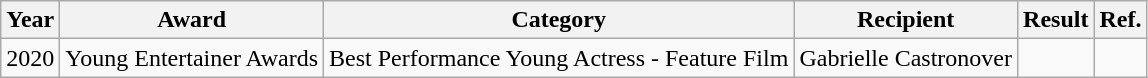<table class="wikitable sortable">
<tr>
<th>Year</th>
<th>Award</th>
<th>Category</th>
<th>Recipient</th>
<th>Result</th>
<th scope="col" class="unsortable">Ref.</th>
</tr>
<tr>
<td>2020</td>
<td>Young Entertainer Awards</td>
<td>Best Performance Young Actress - Feature Film</td>
<td>Gabrielle Castronover</td>
<td></td>
<td style="text-align:center;"></td>
</tr>
</table>
